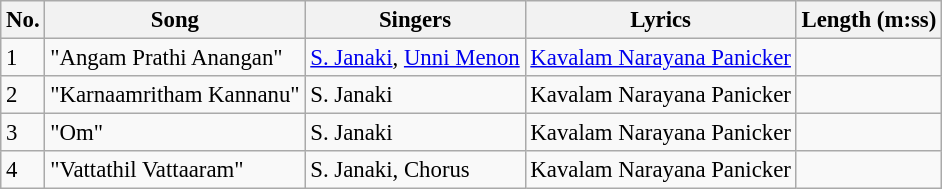<table class="wikitable" style="font-size:95%;">
<tr>
<th>No.</th>
<th>Song</th>
<th>Singers</th>
<th>Lyrics</th>
<th>Length (m:ss)</th>
</tr>
<tr>
<td>1</td>
<td>"Angam Prathi Anangan"</td>
<td><a href='#'>S. Janaki</a>, <a href='#'>Unni Menon</a></td>
<td><a href='#'>Kavalam Narayana Panicker</a></td>
<td></td>
</tr>
<tr>
<td>2</td>
<td>"Karnaamritham Kannanu"</td>
<td>S. Janaki</td>
<td>Kavalam Narayana Panicker</td>
<td></td>
</tr>
<tr>
<td>3</td>
<td>"Om"</td>
<td>S. Janaki</td>
<td>Kavalam Narayana Panicker</td>
<td></td>
</tr>
<tr>
<td>4</td>
<td>"Vattathil Vattaaram"</td>
<td>S. Janaki, Chorus</td>
<td>Kavalam Narayana Panicker</td>
<td></td>
</tr>
</table>
